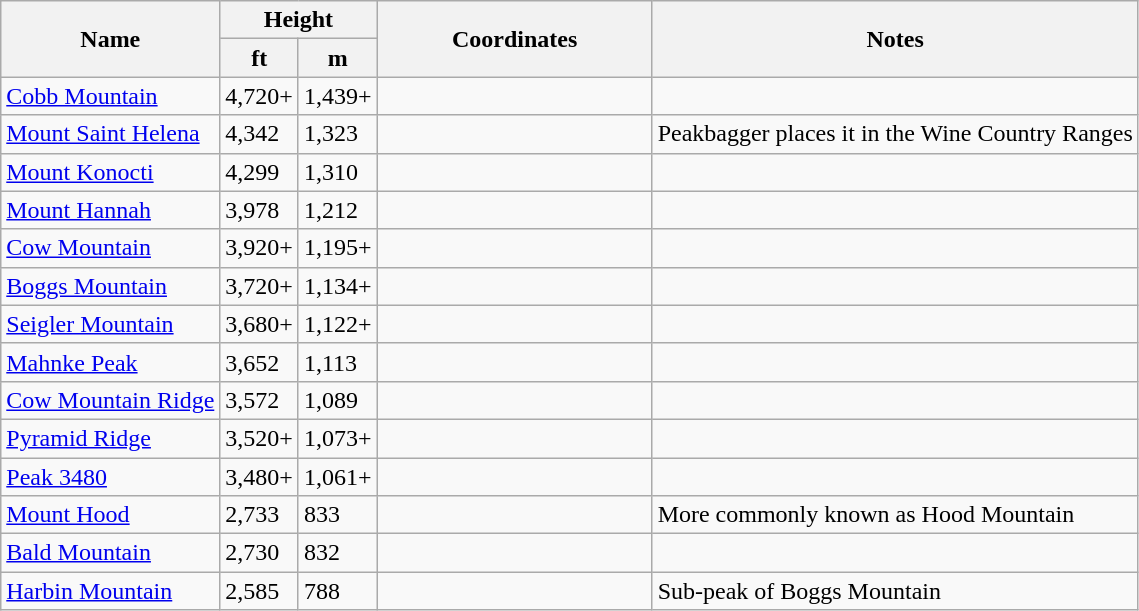<table class="wikitable sortable">
<tr>
<th rowspan=2>Name</th>
<th colspan=2>Height</th>
<th rowspan=2 style="width:11em;">Coordinates</th>
<th rowspan=2>Notes</th>
</tr>
<tr>
<th>ft</th>
<th>m</th>
</tr>
<tr>
<td><a href='#'>Cobb Mountain</a></td>
<td>4,720+</td>
<td>1,439+</td>
<td></td>
<td></td>
</tr>
<tr>
<td><a href='#'>Mount Saint Helena</a></td>
<td>4,342</td>
<td>1,323</td>
<td></td>
<td>Peakbagger places it in the Wine Country Ranges</td>
</tr>
<tr>
<td><a href='#'>Mount Konocti</a></td>
<td>4,299</td>
<td>1,310</td>
<td></td>
<td></td>
</tr>
<tr>
<td><a href='#'>Mount Hannah</a></td>
<td>3,978</td>
<td>1,212</td>
<td></td>
<td></td>
</tr>
<tr>
<td><a href='#'>Cow Mountain</a></td>
<td>3,920+</td>
<td>1,195+</td>
<td></td>
<td></td>
</tr>
<tr>
<td><a href='#'>Boggs Mountain</a></td>
<td>3,720+</td>
<td>1,134+</td>
<td></td>
<td></td>
</tr>
<tr>
<td><a href='#'>Seigler Mountain</a></td>
<td>3,680+</td>
<td>1,122+</td>
<td></td>
<td></td>
</tr>
<tr>
<td><a href='#'>Mahnke Peak</a></td>
<td>3,652</td>
<td>1,113</td>
<td></td>
<td></td>
</tr>
<tr>
<td><a href='#'>Cow Mountain Ridge</a></td>
<td>3,572</td>
<td>1,089</td>
<td></td>
<td></td>
</tr>
<tr>
<td><a href='#'>Pyramid Ridge</a></td>
<td>3,520+</td>
<td>1,073+</td>
<td></td>
<td></td>
</tr>
<tr>
<td><a href='#'>Peak 3480</a></td>
<td>3,480+</td>
<td>1,061+</td>
<td></td>
<td></td>
</tr>
<tr>
<td><a href='#'>Mount Hood</a></td>
<td>2,733</td>
<td>833</td>
<td></td>
<td>More commonly known as Hood Mountain</td>
</tr>
<tr>
<td><a href='#'>Bald Mountain</a></td>
<td>2,730</td>
<td>832</td>
<td></td>
<td></td>
</tr>
<tr>
<td><a href='#'>Harbin Mountain</a></td>
<td>2,585</td>
<td>788</td>
<td></td>
<td>Sub-peak of Boggs Mountain</td>
</tr>
</table>
